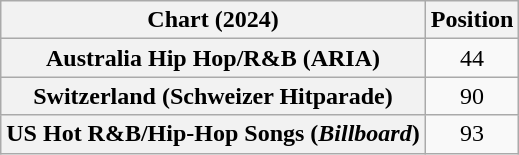<table class="wikitable sortable plainrowheaders" style="text-align:center">
<tr>
<th scope="col">Chart (2024)</th>
<th scope="col">Position</th>
</tr>
<tr>
<th scope="row">Australia Hip Hop/R&B (ARIA)</th>
<td>44</td>
</tr>
<tr>
<th scope="row">Switzerland (Schweizer Hitparade)</th>
<td>90</td>
</tr>
<tr>
<th scope="row">US Hot R&B/Hip-Hop Songs (<em>Billboard</em>)</th>
<td>93</td>
</tr>
</table>
